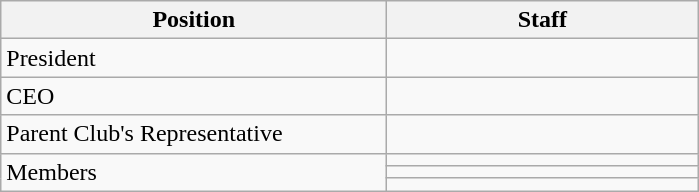<table class="wikitable" style="text-align: left">
<tr>
<th width=250>Position</th>
<th width=200>Staff</th>
</tr>
<tr>
<td>President</td>
<td></td>
</tr>
<tr>
<td>CEO</td>
<td></td>
</tr>
<tr>
<td>Parent Club's Representative</td>
<td></td>
</tr>
<tr>
<td rowspan=3>Members</td>
<td></td>
</tr>
<tr>
<td></td>
</tr>
<tr>
<td></td>
</tr>
</table>
